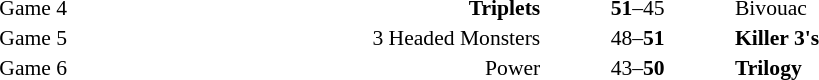<table style="width:100%;" cellspacing="1">
<tr>
<th width=15%></th>
<th width=25%></th>
<th width=10%></th>
<th width=25%></th>
</tr>
<tr style=font-size:90%>
<td align=right>Game 4</td>
<td align=right><strong>Triplets</strong></td>
<td align=center><strong>51</strong>–45</td>
<td>Bivouac</td>
<td></td>
</tr>
<tr style=font-size:90%>
<td align=right>Game 5</td>
<td align=right>3 Headed Monsters</td>
<td align=center>48–<strong>51</strong></td>
<td><strong>Killer 3's</strong></td>
<td></td>
</tr>
<tr style=font-size:90%>
<td align=right>Game 6</td>
<td align=right>Power</td>
<td align=center>43–<strong>50</strong></td>
<td><strong>Trilogy</strong></td>
<td></td>
</tr>
</table>
